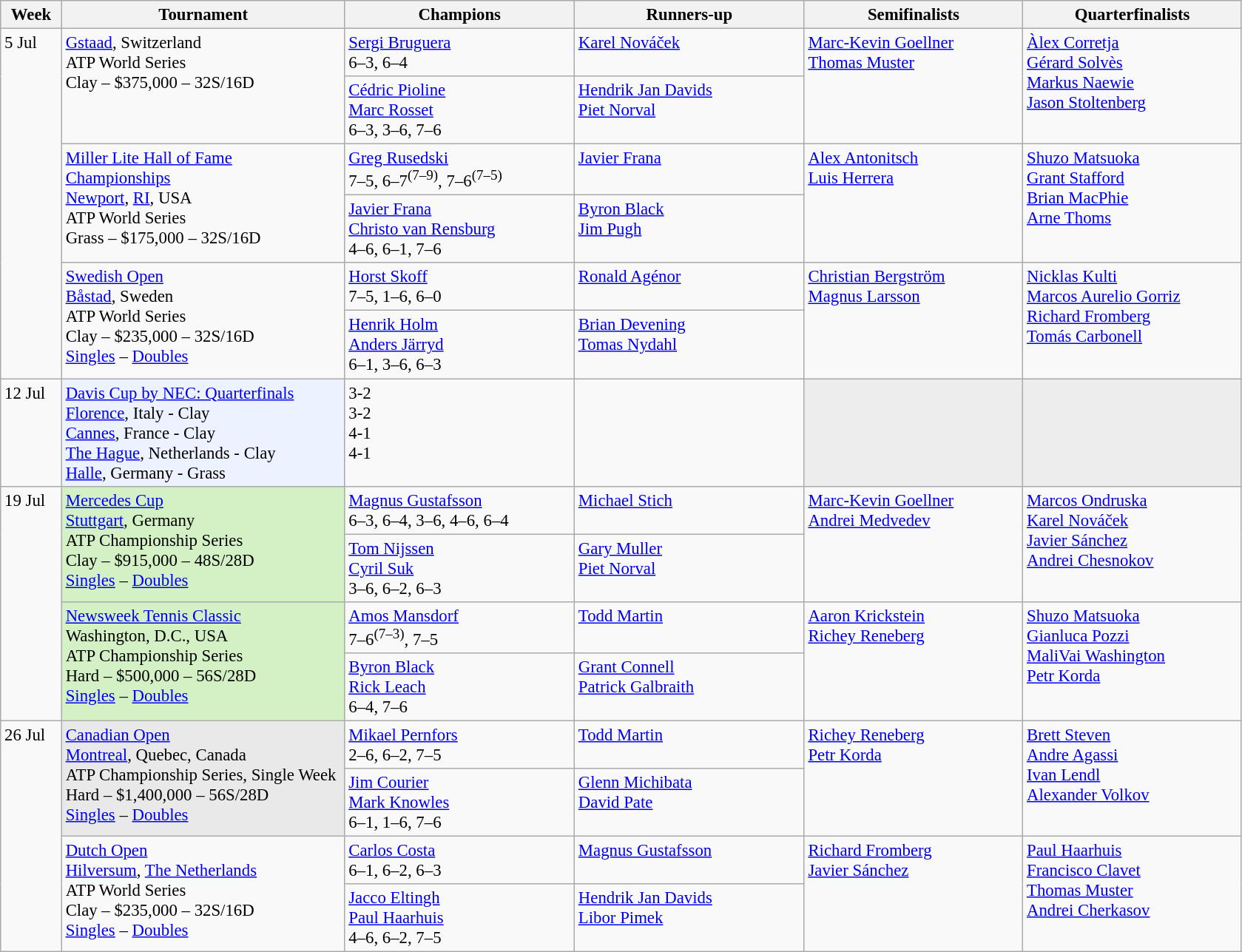<table class=wikitable style=font-size:95%>
<tr>
<th style="width:48px;">Week</th>
<th style="width:248px;">Tournament</th>
<th style="width:200px;">Champions</th>
<th style="width:200px;">Runners-up</th>
<th style="width:190px;">Semifinalists</th>
<th style="width:190px;">Quarterfinalists</th>
</tr>
<tr valign=top>
<td rowspan=6>5 Jul</td>
<td rowspan=2><a href='#'>Gstaad</a>, Switzerland<br>ATP World Series<br>Clay – $375,000 – 32S/16D</td>
<td> <a href='#'>Sergi Bruguera</a><br> 6–3, 6–4</td>
<td> <a href='#'>Karel Nováček</a></td>
<td rowspan=2> <a href='#'>Marc-Kevin Goellner</a><br> <a href='#'>Thomas Muster</a></td>
<td rowspan=2> <a href='#'>Àlex Corretja</a><br> <a href='#'>Gérard Solvès</a><br> <a href='#'>Markus Naewie</a><br> <a href='#'>Jason Stoltenberg</a></td>
</tr>
<tr valign=top>
<td> <a href='#'>Cédric Pioline</a> <br>  <a href='#'>Marc Rosset</a><br> 6–3, 3–6, 7–6</td>
<td> <a href='#'>Hendrik Jan Davids</a> <br>  <a href='#'>Piet Norval</a></td>
</tr>
<tr valign=top>
<td rowspan=2><a href='#'>Miller Lite Hall of Fame Championships</a> <br><a href='#'>Newport</a>, <a href='#'>RI</a>, USA<br>ATP World Series<br>Grass – $175,000 – 32S/16D</td>
<td> <a href='#'>Greg Rusedski</a><br> 7–5, 6–7<sup>(7–9)</sup>, 7–6<sup>(7–5)</sup></td>
<td> <a href='#'>Javier Frana</a></td>
<td rowspan=2> <a href='#'>Alex Antonitsch</a><br> <a href='#'>Luis Herrera</a></td>
<td rowspan=2> <a href='#'>Shuzo Matsuoka</a><br> <a href='#'>Grant Stafford</a><br> <a href='#'>Brian MacPhie</a><br> <a href='#'>Arne Thoms</a></td>
</tr>
<tr valign=top>
<td> <a href='#'>Javier Frana</a> <br>  <a href='#'>Christo van Rensburg</a><br> 4–6, 6–1, 7–6</td>
<td> <a href='#'>Byron Black</a> <br>  <a href='#'>Jim Pugh</a></td>
</tr>
<tr valign=top>
<td rowspan=2><a href='#'>Swedish Open</a> <br> <a href='#'>Båstad</a>, Sweden<br>ATP World Series<br>Clay – $235,000 – 32S/16D <br> <a href='#'>Singles</a> – <a href='#'>Doubles</a></td>
<td> <a href='#'>Horst Skoff</a><br> 7–5, 1–6, 6–0</td>
<td> <a href='#'>Ronald Agénor</a></td>
<td rowspan=2> <a href='#'>Christian Bergström</a><br> <a href='#'>Magnus Larsson</a></td>
<td rowspan=2> <a href='#'>Nicklas Kulti</a><br> <a href='#'>Marcos Aurelio Gorriz</a><br> <a href='#'>Richard Fromberg</a><br> <a href='#'>Tomás Carbonell</a></td>
</tr>
<tr valign=top>
<td> <a href='#'>Henrik Holm</a> <br>  <a href='#'>Anders Järryd</a><br> 6–1, 3–6, 6–3</td>
<td> <a href='#'>Brian Devening</a> <br>  <a href='#'>Tomas Nydahl</a></td>
</tr>
<tr valign=top>
<td rowspan=1>12 Jul</td>
<td bgcolor="#ECF2FF" rowspan=1><a href='#'>Davis Cup by NEC: Quarterfinals</a><br><a href='#'>Florence</a>, Italy  - Clay<br> <a href='#'>Cannes</a>, France - Clay <br> <a href='#'>The Hague</a>, Netherlands - Clay<br><a href='#'>Halle</a>, Germany - Grass</td>
<td> 3-2<br> 3-2<br> 4-1<br> 4-1</td>
<td><br><br><br></td>
<td bgcolor="#ededed"></td>
<td bgcolor="#ededed"></td>
</tr>
<tr valign=top>
<td rowspan=4>19 Jul</td>
<td rowspan=2 bgcolor="#D4F1C5"><a href='#'>Mercedes Cup</a> <br> <a href='#'>Stuttgart</a>, Germany<br>ATP Championship Series<br>Clay – $915,000 – 48S/28D <br> <a href='#'>Singles</a> – <a href='#'>Doubles</a></td>
<td> <a href='#'>Magnus Gustafsson</a><br> 6–3, 6–4, 3–6, 4–6, 6–4</td>
<td> <a href='#'>Michael Stich</a></td>
<td rowspan=2> <a href='#'>Marc-Kevin Goellner</a><br> <a href='#'>Andrei Medvedev</a></td>
<td rowspan=2> <a href='#'>Marcos Ondruska</a><br> <a href='#'>Karel Nováček</a><br> <a href='#'>Javier Sánchez</a><br> <a href='#'>Andrei Chesnokov</a></td>
</tr>
<tr valign=top>
<td> <a href='#'>Tom Nijssen</a> <br>  <a href='#'>Cyril Suk</a><br> 3–6, 6–2, 6–3</td>
<td> <a href='#'>Gary Muller</a> <br>  <a href='#'>Piet Norval</a></td>
</tr>
<tr valign=top>
<td rowspan=2 bgcolor="#D4F1C5"><a href='#'>Newsweek Tennis Classic</a> <br> Washington, D.C., USA<br>ATP Championship Series<br>Hard – $500,000 – 56S/28D <br> <a href='#'>Singles</a> – <a href='#'>Doubles</a></td>
<td> <a href='#'>Amos Mansdorf</a><br> 7–6<sup>(7–3)</sup>, 7–5</td>
<td> <a href='#'>Todd Martin</a></td>
<td rowspan=2> <a href='#'>Aaron Krickstein</a><br> <a href='#'>Richey Reneberg</a></td>
<td rowspan=2> <a href='#'>Shuzo Matsuoka</a><br> <a href='#'>Gianluca Pozzi</a><br> <a href='#'>MaliVai Washington</a><br> <a href='#'>Petr Korda</a></td>
</tr>
<tr valign=top>
<td> <a href='#'>Byron Black</a> <br>  <a href='#'>Rick Leach</a><br> 6–4, 7–6</td>
<td> <a href='#'>Grant Connell</a> <br>  <a href='#'>Patrick Galbraith</a></td>
</tr>
<tr valign=top>
<td rowspan=4>26 Jul</td>
<td rowspan=2 bgcolor="E9E9E9"><a href='#'>Canadian Open</a><br><a href='#'>Montreal</a>, Quebec, Canada<br>ATP Championship Series, Single Week<br>Hard – $1,400,000 – 56S/28D <br> <a href='#'>Singles</a> – <a href='#'>Doubles</a></td>
<td> <a href='#'>Mikael Pernfors</a><br> 2–6, 6–2, 7–5</td>
<td> <a href='#'>Todd Martin</a></td>
<td rowspan=2> <a href='#'>Richey Reneberg</a><br> <a href='#'>Petr Korda</a></td>
<td rowspan=2> <a href='#'>Brett Steven</a><br> <a href='#'>Andre Agassi</a><br> <a href='#'>Ivan Lendl</a><br> <a href='#'>Alexander Volkov</a></td>
</tr>
<tr valign=top>
<td> <a href='#'>Jim Courier</a> <br>  <a href='#'>Mark Knowles</a><br> 6–1, 1–6, 7–6</td>
<td> <a href='#'>Glenn Michibata</a> <br>  <a href='#'>David Pate</a></td>
</tr>
<tr valign=top>
<td rowspan=2><a href='#'>Dutch Open</a> <br> <a href='#'>Hilversum</a>, <a href='#'>The Netherlands</a><br>ATP World Series<br>Clay – $235,000 – 32S/16D<br> <a href='#'>Singles</a> – <a href='#'>Doubles</a></td>
<td> <a href='#'>Carlos Costa</a><br> 6–1, 6–2, 6–3</td>
<td> <a href='#'>Magnus Gustafsson</a></td>
<td rowspan=2> <a href='#'>Richard Fromberg</a><br> <a href='#'>Javier Sánchez</a></td>
<td rowspan=2> <a href='#'>Paul Haarhuis</a><br> <a href='#'>Francisco Clavet</a><br> <a href='#'>Thomas Muster</a><br> <a href='#'>Andrei Cherkasov</a></td>
</tr>
<tr valign=top>
<td> <a href='#'>Jacco Eltingh</a> <br>  <a href='#'>Paul Haarhuis</a><br> 4–6, 6–2, 7–5</td>
<td> <a href='#'>Hendrik Jan Davids</a> <br>  <a href='#'>Libor Pimek</a></td>
</tr>
</table>
